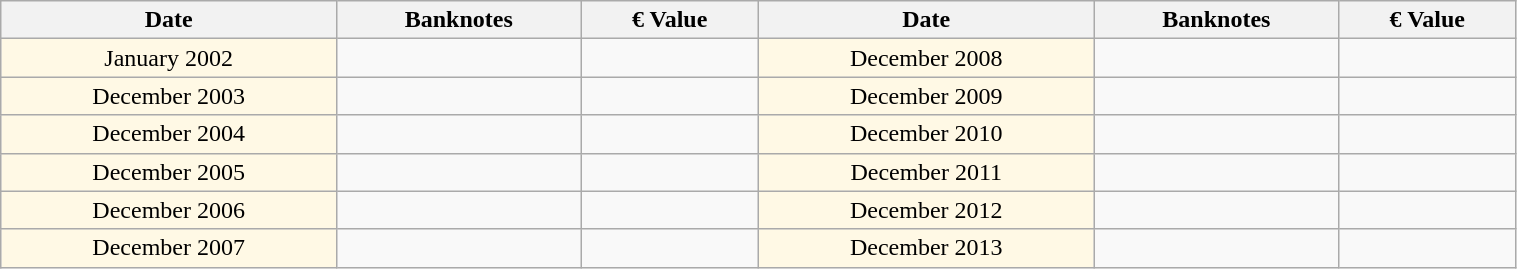<table class="wikitable" style="border-collapse:collapse" width="80%">
<tr>
<th scope="col">Date</th>
<th scope="col">Banknotes</th>
<th scope="col">€ Value</th>
<th scope="col">Date</th>
<th scope="col">Banknotes</th>
<th scope="col">€ Value</th>
</tr>
<tr align="center">
<td style="background-color:#FFF9E5;">January 2002</td>
<td></td>
<td></td>
<td style="background-color:#FFF9E5;">December 2008</td>
<td></td>
<td></td>
</tr>
<tr align="center">
<td style="background-color:#FFF9E5;">December 2003</td>
<td></td>
<td></td>
<td style="background-color:#FFF9E5;">December 2009</td>
<td></td>
<td></td>
</tr>
<tr align="center">
<td style="background-color:#FFF9E5;">December 2004</td>
<td></td>
<td></td>
<td style="background-color:#FFF9E5;">December 2010</td>
<td></td>
<td></td>
</tr>
<tr align="center">
<td style="background-color:#FFF9E5;">December 2005</td>
<td></td>
<td></td>
<td style="background-color:#FFF9E5;">December 2011</td>
<td></td>
<td></td>
</tr>
<tr align="center">
<td style="background-color:#FFF9E5;">December 2006</td>
<td></td>
<td></td>
<td style="background-color:#FFF9E5;">December 2012</td>
<td></td>
<td></td>
</tr>
<tr align="center">
<td style="background-color:#FFF9E5;">December 2007</td>
<td></td>
<td></td>
<td style="background-color:#FFF9E5;">December 2013</td>
<td></td>
<td></td>
</tr>
</table>
